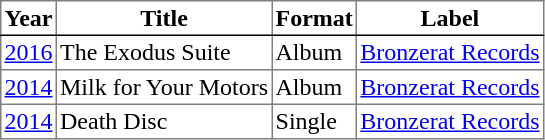<table border=1 cellpadding=2 style="border-collapse:collapse;">
<tr style="border-bottom:1px solid black;">
<th>Year</th>
<th>Title</th>
<th>Format</th>
<th>Label</th>
</tr>
<tr>
<td><a href='#'>2016</a></td>
<td>The Exodus Suite</td>
<td>Album</td>
<td><a href='#'>Bronzerat Records</a></td>
</tr>
<tr>
<td><a href='#'>2014</a></td>
<td>Milk for Your Motors</td>
<td>Album</td>
<td><a href='#'>Bronzerat Records</a></td>
</tr>
<tr>
<td><a href='#'>2014</a></td>
<td>Death Disc</td>
<td>Single</td>
<td><a href='#'>Bronzerat Records</a></td>
</tr>
</table>
